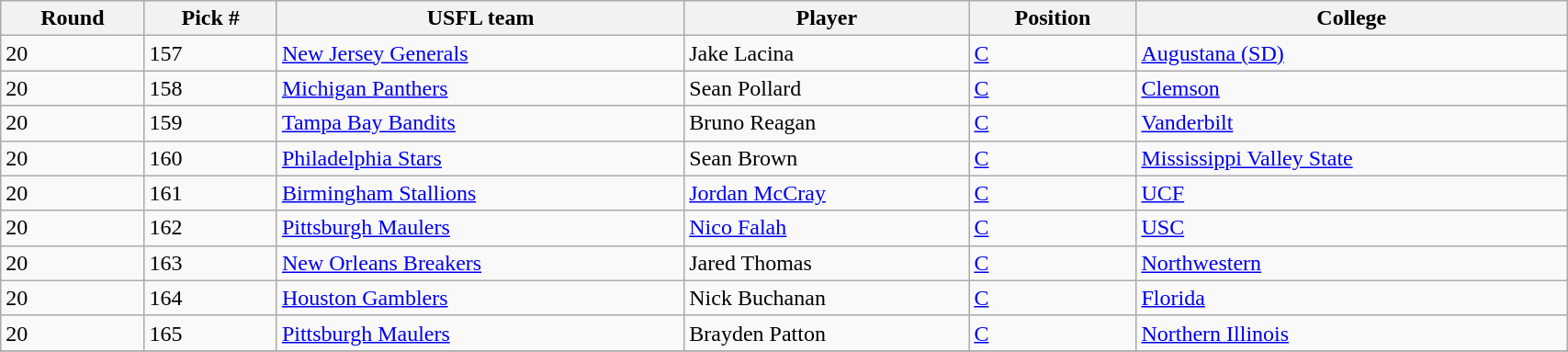<table class="wikitable sortable sortable" style="width: 90%">
<tr>
<th>Round</th>
<th>Pick #</th>
<th>USFL team</th>
<th>Player</th>
<th>Position</th>
<th>College</th>
</tr>
<tr>
<td>20</td>
<td>157</td>
<td><a href='#'>New Jersey Generals</a></td>
<td>Jake Lacina</td>
<td><a href='#'>C</a></td>
<td><a href='#'>Augustana (SD)</a></td>
</tr>
<tr>
<td>20</td>
<td>158</td>
<td><a href='#'>Michigan Panthers</a></td>
<td>Sean Pollard</td>
<td><a href='#'>C</a></td>
<td><a href='#'>Clemson</a></td>
</tr>
<tr>
<td>20</td>
<td>159</td>
<td><a href='#'>Tampa Bay Bandits</a></td>
<td>Bruno Reagan</td>
<td><a href='#'>C</a></td>
<td><a href='#'>Vanderbilt</a></td>
</tr>
<tr>
<td>20</td>
<td>160</td>
<td><a href='#'>Philadelphia Stars</a></td>
<td>Sean Brown</td>
<td><a href='#'>C</a></td>
<td><a href='#'>Mississippi Valley State</a></td>
</tr>
<tr>
<td>20</td>
<td>161</td>
<td><a href='#'>Birmingham Stallions</a></td>
<td><a href='#'>Jordan McCray</a></td>
<td><a href='#'>C</a></td>
<td><a href='#'>UCF</a></td>
</tr>
<tr>
<td>20</td>
<td>162</td>
<td><a href='#'>Pittsburgh Maulers</a></td>
<td><a href='#'>Nico Falah</a></td>
<td><a href='#'>C</a></td>
<td><a href='#'>USC</a></td>
</tr>
<tr>
<td>20</td>
<td>163</td>
<td><a href='#'>New Orleans Breakers</a></td>
<td>Jared Thomas</td>
<td><a href='#'>C</a></td>
<td><a href='#'>Northwestern</a></td>
</tr>
<tr>
<td>20</td>
<td>164</td>
<td><a href='#'>Houston Gamblers</a></td>
<td>Nick Buchanan</td>
<td><a href='#'>C</a></td>
<td><a href='#'>Florida</a></td>
</tr>
<tr>
<td>20</td>
<td>165</td>
<td><a href='#'>Pittsburgh Maulers</a></td>
<td>Brayden Patton</td>
<td><a href='#'>C</a></td>
<td><a href='#'>Northern Illinois</a></td>
</tr>
<tr>
</tr>
</table>
